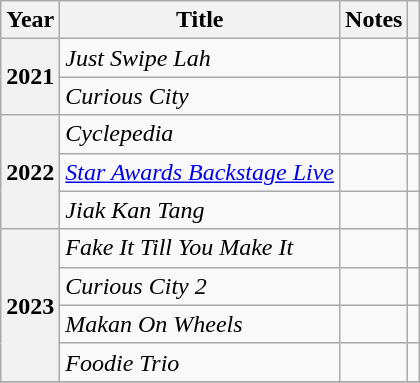<table class="wikitable sortable plainrowheaders">
<tr>
<th scope="col">Year</th>
<th scope="col">Title</th>
<th scope="col" class="unsortable">Notes</th>
<th scope="col" class="unsortable"></th>
</tr>
<tr>
<th scope="row" rowspan="2">2021</th>
<td><em>Just Swipe Lah</em></td>
<td></td>
<td></td>
</tr>
<tr>
<td><em>Curious City</em></td>
<td></td>
<td></td>
</tr>
<tr>
<th scope="row" rowspan="3">2022</th>
<td><em>Cyclepedia</em></td>
<td></td>
<td></td>
</tr>
<tr>
<td><em><a href='#'>Star Awards Backstage Live</a></em></td>
<td></td>
<td></td>
</tr>
<tr>
<td><em>Jiak Kan Tang</em></td>
<td></td>
<td></td>
</tr>
<tr>
<th scope="row" rowspan="4">2023</th>
<td><em>Fake It Till You Make It</em></td>
<td></td>
<td></td>
</tr>
<tr>
<td><em>Curious City 2</em></td>
<td></td>
<td></td>
</tr>
<tr>
<td><em>Makan On Wheels</em></td>
<td></td>
<td></td>
</tr>
<tr>
<td><em>Foodie Trio</em></td>
<td></td>
<td></td>
</tr>
<tr>
</tr>
</table>
